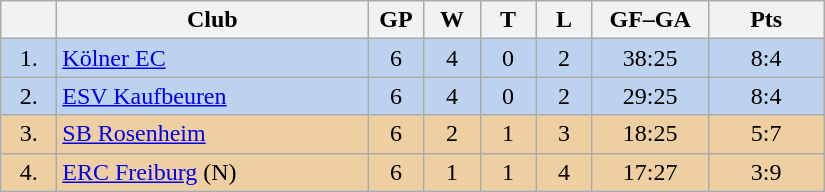<table class="wikitable">
<tr>
<th width="30"></th>
<th width="200">Club</th>
<th width="30">GP</th>
<th width="30">W</th>
<th width="30">T</th>
<th width="30">L</th>
<th width="70">GF–GA</th>
<th width="70">Pts</th>
</tr>
<tr bgcolor="#BCD2EE" align="center">
<td>1.</td>
<td align="left"><a href='#'>Kölner EC</a></td>
<td>6</td>
<td>4</td>
<td>0</td>
<td>2</td>
<td>38:25</td>
<td>8:4</td>
</tr>
<tr bgcolor=#BCD2EE align="center">
<td>2.</td>
<td align="left"><a href='#'>ESV Kaufbeuren</a></td>
<td>6</td>
<td>4</td>
<td>0</td>
<td>2</td>
<td>29:25</td>
<td>8:4</td>
</tr>
<tr bgcolor=#EECFA1 align="center">
<td>3.</td>
<td align="left"><a href='#'>SB Rosenheim</a></td>
<td>6</td>
<td>2</td>
<td>1</td>
<td>3</td>
<td>18:25</td>
<td>5:7</td>
</tr>
<tr bgcolor=#EECFA1 align="center">
<td>4.</td>
<td align="left"><a href='#'>ERC Freiburg</a> (N)</td>
<td>6</td>
<td>1</td>
<td>1</td>
<td>4</td>
<td>17:27</td>
<td>3:9</td>
</tr>
</table>
